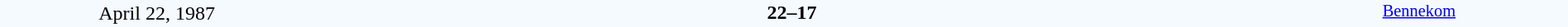<table style="width: 100%; background:#F5FAFF;" cellspacing="0">
<tr>
<td align=center rowspan=3 width=20%>April 22, 1987<br></td>
</tr>
<tr>
<td width=24% align=right></td>
<td align=center width=13%><strong>22–17</strong></td>
<td width=24%></td>
<td style=font-size:85% rowspan=3 valign=top align=center><a href='#'>Bennekom</a></td>
</tr>
<tr style=font-size:85%>
<td align=right></td>
<td align=center></td>
<td></td>
</tr>
</table>
